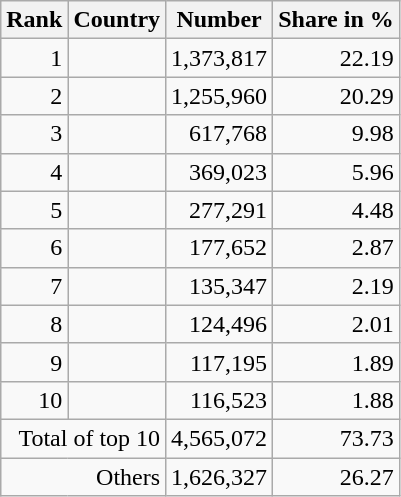<table class="wikitable" style="text-align:right">
<tr>
<th>Rank</th>
<th>Country</th>
<th>Number</th>
<th>Share in %</th>
</tr>
<tr>
<td>1</td>
<td style="text-align:left"></td>
<td>1,373,817</td>
<td>22.19</td>
</tr>
<tr>
<td>2</td>
<td style="text-align:left"></td>
<td>1,255,960</td>
<td>20.29</td>
</tr>
<tr>
<td>3</td>
<td style="text-align:left"></td>
<td>617,768</td>
<td>9.98</td>
</tr>
<tr>
<td>4</td>
<td style="text-align:left"></td>
<td>369,023</td>
<td>5.96</td>
</tr>
<tr>
<td>5</td>
<td style="text-align:left"></td>
<td>277,291</td>
<td>4.48</td>
</tr>
<tr>
<td>6</td>
<td style="text-align:left"></td>
<td>177,652</td>
<td>2.87</td>
</tr>
<tr>
<td>7</td>
<td style="text-align:left"></td>
<td>135,347</td>
<td>2.19</td>
</tr>
<tr>
<td>8</td>
<td style="text-align:left"></td>
<td>124,496</td>
<td>2.01</td>
</tr>
<tr>
<td>9</td>
<td style="text-align:left"></td>
<td>117,195</td>
<td>1.89</td>
</tr>
<tr>
<td>10</td>
<td style="text-align:left"></td>
<td>116,523</td>
<td>1.88</td>
</tr>
<tr>
<td colspan="2" style="text-align:right;">Total of top 10</td>
<td>4,565,072</td>
<td>73.73</td>
</tr>
<tr>
<td colspan="2">Others</td>
<td>1,626,327</td>
<td>26.27</td>
</tr>
</table>
